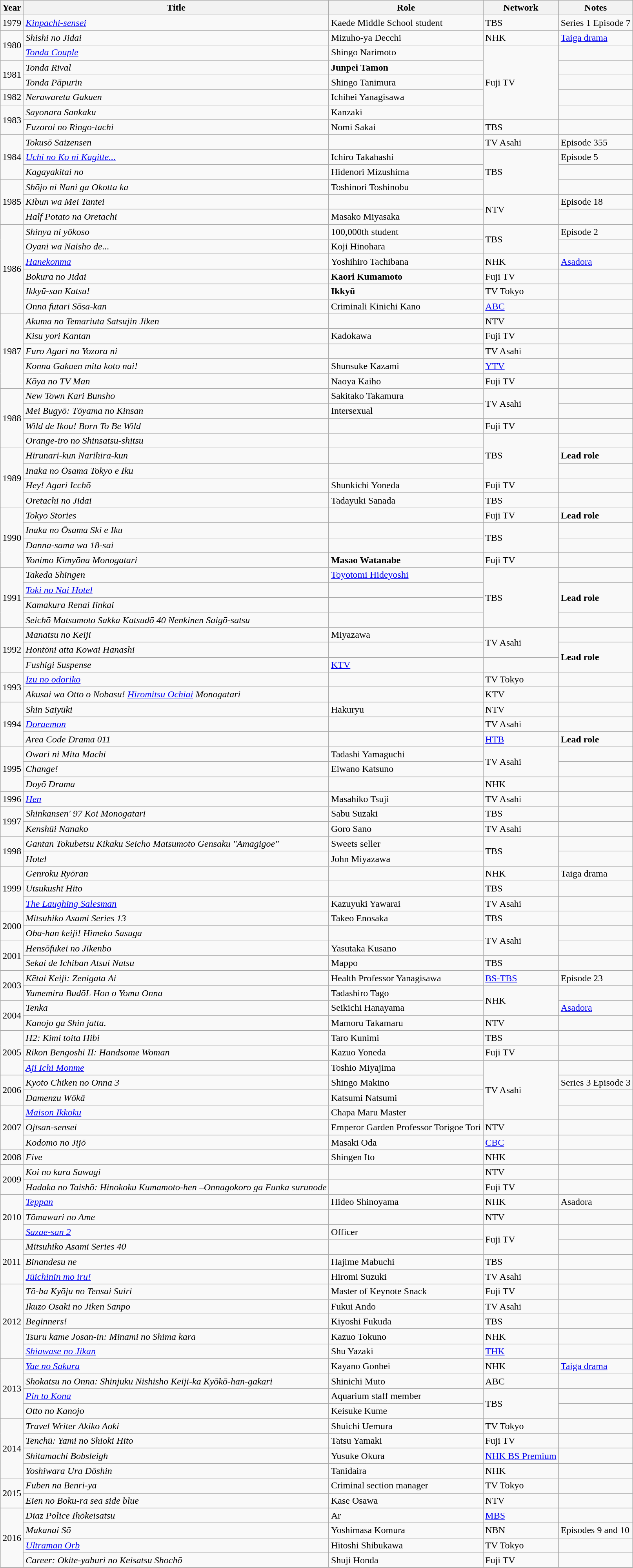<table class="wikitable">
<tr>
<th>Year</th>
<th>Title</th>
<th>Role</th>
<th>Network</th>
<th>Notes</th>
</tr>
<tr>
<td>1979</td>
<td><em><a href='#'>Kinpachi-sensei</a></em></td>
<td>Kaede Middle School student</td>
<td>TBS</td>
<td>Series 1 Episode 7</td>
</tr>
<tr>
<td rowspan="2">1980</td>
<td><em>Shishi no Jidai</em></td>
<td>Mizuho-ya Decchi</td>
<td>NHK</td>
<td><a href='#'>Taiga drama</a></td>
</tr>
<tr>
<td><em><a href='#'>Tonda Couple</a></em></td>
<td>Shingo Narimoto</td>
<td rowspan="5">Fuji TV</td>
<td></td>
</tr>
<tr>
<td rowspan="2">1981</td>
<td><em>Tonda Rival</em></td>
<td><strong>Junpei Tamon</strong></td>
<td></td>
</tr>
<tr>
<td><em>Tonda Pāpurin</em></td>
<td>Shingo Tanimura</td>
<td></td>
</tr>
<tr>
<td>1982</td>
<td><em>Nerawareta Gakuen</em></td>
<td>Ichihei Yanagisawa</td>
<td></td>
</tr>
<tr>
<td rowspan="2">1983</td>
<td><em>Sayonara Sankaku</em></td>
<td>Kanzaki</td>
<td></td>
</tr>
<tr>
<td><em>Fuzoroi no Ringo-tachi</em></td>
<td>Nomi Sakai</td>
<td>TBS</td>
<td></td>
</tr>
<tr>
<td rowspan="3">1984</td>
<td><em>Tokusō Saizensen</em></td>
<td></td>
<td>TV Asahi</td>
<td>Episode 355</td>
</tr>
<tr>
<td><em><a href='#'>Uchi no Ko ni Kagitte...</a></em></td>
<td>Ichiro Takahashi</td>
<td rowspan="3">TBS</td>
<td>Episode 5</td>
</tr>
<tr>
<td><em>Kagayakitai no</em></td>
<td>Hidenori Mizushima</td>
<td></td>
</tr>
<tr>
<td rowspan="3">1985</td>
<td><em>Shōjo ni Nani ga Okotta ka</em></td>
<td>Toshinori Toshinobu</td>
<td></td>
</tr>
<tr>
<td><em>Kibun wa Mei Tantei</em></td>
<td></td>
<td rowspan="2">NTV</td>
<td>Episode 18</td>
</tr>
<tr>
<td><em>Half Potato na Oretachi</em></td>
<td>Masako Miyasaka</td>
<td></td>
</tr>
<tr>
<td rowspan="6">1986</td>
<td><em>Shinya ni yōkoso</em></td>
<td>100,000th student</td>
<td rowspan="2">TBS</td>
<td>Episode 2</td>
</tr>
<tr>
<td><em>Oyani wa Naisho de...</em></td>
<td>Koji Hinohara</td>
<td></td>
</tr>
<tr>
<td><em><a href='#'>Hanekonma</a></em></td>
<td>Yoshihiro Tachibana</td>
<td>NHK</td>
<td><a href='#'>Asadora</a></td>
</tr>
<tr>
<td><em>Bokura no Jidai</em></td>
<td><strong>Kaori Kumamoto</strong></td>
<td>Fuji TV</td>
<td></td>
</tr>
<tr>
<td><em>Ikkyū-san Katsu!</em></td>
<td><strong>Ikkyū</strong></td>
<td>TV Tokyo</td>
<td></td>
</tr>
<tr>
<td><em>Onna futari Sōsa-kan</em></td>
<td>Criminali Kinichi Kano</td>
<td><a href='#'>ABC</a></td>
<td></td>
</tr>
<tr>
<td rowspan="5">1987</td>
<td><em>Akuma no Temariuta Satsujin Jiken</em></td>
<td></td>
<td>NTV</td>
<td></td>
</tr>
<tr>
<td><em>Kisu yori Kantan</em></td>
<td>Kadokawa</td>
<td>Fuji TV</td>
<td></td>
</tr>
<tr>
<td><em>Furo Agari no Yozora ni</em></td>
<td></td>
<td>TV Asahi</td>
<td></td>
</tr>
<tr>
<td><em>Konna Gakuen mita koto nai!</em></td>
<td>Shunsuke Kazami</td>
<td><a href='#'>YTV</a></td>
<td></td>
</tr>
<tr>
<td><em>Kōya no TV Man</em></td>
<td>Naoya Kaiho</td>
<td>Fuji TV</td>
<td></td>
</tr>
<tr>
<td rowspan="4">1988</td>
<td><em>New Town Kari Bunsho</em></td>
<td>Sakitako Takamura</td>
<td rowspan="2">TV Asahi</td>
<td></td>
</tr>
<tr>
<td><em>Mei Bugyō: Tōyama no Kinsan</em></td>
<td>Intersexual</td>
<td></td>
</tr>
<tr>
<td><em>Wild de Ikou! Born To Be Wild</em></td>
<td></td>
<td>Fuji TV</td>
<td></td>
</tr>
<tr>
<td><em>Orange-iro no Shinsatsu-shitsu</em></td>
<td></td>
<td rowspan="3">TBS</td>
<td></td>
</tr>
<tr>
<td rowspan="4">1989</td>
<td><em>Hirunari-kun Narihira-kun</em></td>
<td></td>
<td><strong>Lead role</strong></td>
</tr>
<tr>
<td><em>Inaka no Ōsama Tokyo e Iku</em></td>
<td></td>
<td></td>
</tr>
<tr>
<td><em>Hey! Agari Icchō</em></td>
<td>Shunkichi Yoneda</td>
<td>Fuji TV</td>
<td></td>
</tr>
<tr>
<td><em>Oretachi no Jidai</em></td>
<td>Tadayuki Sanada</td>
<td>TBS</td>
<td></td>
</tr>
<tr>
<td rowspan="4">1990</td>
<td><em>Tokyo Stories</em></td>
<td></td>
<td>Fuji TV</td>
<td><strong>Lead role</strong></td>
</tr>
<tr>
<td><em>Inaka no Ōsama Ski e Iku</em></td>
<td></td>
<td rowspan="2">TBS</td>
<td></td>
</tr>
<tr>
<td><em>Danna-sama wa 18-sai</em></td>
<td></td>
<td></td>
</tr>
<tr>
<td><em>Yonimo Kimyōna Monogatari</em></td>
<td><strong>Masao Watanabe</strong></td>
<td>Fuji TV</td>
<td></td>
</tr>
<tr>
<td rowspan="4">1991</td>
<td><em>Takeda Shingen</em></td>
<td><a href='#'>Toyotomi Hideyoshi</a></td>
<td rowspan="4">TBS</td>
<td></td>
</tr>
<tr>
<td><em><a href='#'>Toki no Nai Hotel</a></em></td>
<td></td>
<td rowspan="2"><strong>Lead role</strong></td>
</tr>
<tr>
<td><em>Kamakura Renai Iinkai</em></td>
<td></td>
</tr>
<tr>
<td><em>Seichō Matsumoto Sakka Katsudō 40 Nenkinen Saigō-satsu</em></td>
<td></td>
<td></td>
</tr>
<tr>
<td rowspan="3">1992</td>
<td><em>Manatsu no Keiji</em></td>
<td>Miyazawa</td>
<td rowspan="2">TV Asahi</td>
<td></td>
</tr>
<tr>
<td><em>Hontōni atta Kowai Hanashi</em></td>
<td></td>
<td rowspan="2"><strong>Lead role</strong></td>
</tr>
<tr>
<td><em>Fushigi Suspense</em></td>
<td><a href='#'>KTV</a></td>
</tr>
<tr>
<td rowspan="2">1993</td>
<td><em><a href='#'>Izu no odoriko</a></em></td>
<td></td>
<td>TV Tokyo</td>
<td></td>
</tr>
<tr>
<td><em>Akusai wa Otto o Nobasu! <a href='#'>Hiromitsu Ochiai</a> Monogatari</em></td>
<td></td>
<td>KTV</td>
<td></td>
</tr>
<tr>
<td rowspan="3">1994</td>
<td><em>Shin Saiyūki</em></td>
<td>Hakuryu</td>
<td>NTV</td>
<td></td>
</tr>
<tr>
<td><em><a href='#'>Doraemon</a></em></td>
<td></td>
<td>TV Asahi</td>
<td></td>
</tr>
<tr>
<td><em>Area Code Drama 011</em></td>
<td></td>
<td><a href='#'>HTB</a></td>
<td><strong>Lead role</strong></td>
</tr>
<tr>
<td rowspan="3">1995</td>
<td><em>Owari ni Mita Machi</em></td>
<td>Tadashi Yamaguchi</td>
<td rowspan="2">TV Asahi</td>
<td></td>
</tr>
<tr>
<td><em>Change!</em></td>
<td>Eiwano Katsuno</td>
<td></td>
</tr>
<tr>
<td><em>Doyō Drama</em></td>
<td></td>
<td>NHK</td>
<td></td>
</tr>
<tr>
<td>1996</td>
<td><em><a href='#'>Hen</a></em></td>
<td>Masahiko Tsuji</td>
<td>TV Asahi</td>
<td></td>
</tr>
<tr>
<td rowspan="2">1997</td>
<td><em>Shinkansen' 97 Koi Monogatari</em></td>
<td>Sabu Suzaki</td>
<td>TBS</td>
<td></td>
</tr>
<tr>
<td><em>Kenshūi Nanako</em></td>
<td>Goro Sano</td>
<td>TV Asahi</td>
<td></td>
</tr>
<tr>
<td rowspan="2">1998</td>
<td><em>Gantan Tokubetsu Kikaku Seicho Matsumoto Gensaku "Amagigoe"</em></td>
<td>Sweets seller</td>
<td rowspan="2">TBS</td>
<td></td>
</tr>
<tr>
<td><em>Hotel</em></td>
<td>John Miyazawa</td>
<td></td>
</tr>
<tr>
<td rowspan="3">1999</td>
<td><em>Genroku Ryōran</em></td>
<td></td>
<td>NHK</td>
<td>Taiga drama</td>
</tr>
<tr>
<td><em>Utsukushī Hito</em></td>
<td></td>
<td>TBS</td>
<td></td>
</tr>
<tr>
<td><em><a href='#'>The Laughing Salesman</a></em></td>
<td>Kazuyuki Yawarai</td>
<td>TV Asahi</td>
<td></td>
</tr>
<tr>
<td rowspan="2">2000</td>
<td><em>Mitsuhiko Asami Series 13</em></td>
<td>Takeo Enosaka</td>
<td>TBS</td>
<td></td>
</tr>
<tr>
<td><em>Oba-han keiji! Himeko Sasuga</em></td>
<td></td>
<td rowspan="2">TV Asahi</td>
<td></td>
</tr>
<tr>
<td rowspan="2">2001</td>
<td><em>Hensōfukei no Jikenbo</em></td>
<td>Yasutaka Kusano</td>
<td></td>
</tr>
<tr>
<td><em>Sekai de Ichiban Atsui Natsu</em></td>
<td>Mappo</td>
<td>TBS</td>
<td></td>
</tr>
<tr>
<td rowspan="2">2003</td>
<td><em>Kētai Keiji: Zenigata Ai</em></td>
<td>Health Professor Yanagisawa</td>
<td><a href='#'>BS-TBS</a></td>
<td>Episode 23</td>
</tr>
<tr>
<td><em>Yumemiru BudōL Hon o Yomu Onna</em></td>
<td>Tadashiro Tago</td>
<td rowspan="2">NHK</td>
<td></td>
</tr>
<tr>
<td rowspan="2">2004</td>
<td><em>Tenka</em></td>
<td>Seikichi Hanayama</td>
<td><a href='#'>Asadora</a></td>
</tr>
<tr>
<td><em>Kanojo ga Shin jatta.</em></td>
<td>Mamoru Takamaru</td>
<td>NTV</td>
<td></td>
</tr>
<tr>
<td rowspan="3">2005</td>
<td><em>H2: Kimi toita Hibi</em></td>
<td>Taro Kunimi</td>
<td>TBS</td>
<td></td>
</tr>
<tr>
<td><em>Rikon Bengoshi II: Handsome Woman</em></td>
<td>Kazuo Yoneda</td>
<td>Fuji TV</td>
<td></td>
</tr>
<tr>
<td><em><a href='#'>Aji Ichi Monme</a></em></td>
<td>Toshio Miyajima</td>
<td rowspan="4">TV Asahi</td>
<td></td>
</tr>
<tr>
<td rowspan="2">2006</td>
<td><em>Kyoto Chiken no Onna 3</em></td>
<td>Shingo Makino</td>
<td>Series 3 Episode 3</td>
</tr>
<tr>
<td><em>Damenzu Wōkā</em></td>
<td>Katsumi Natsumi</td>
<td></td>
</tr>
<tr>
<td rowspan="3">2007</td>
<td><em><a href='#'>Maison Ikkoku</a></em></td>
<td>Chapa Maru Master</td>
<td></td>
</tr>
<tr>
<td><em>Ojīsan-sensei</em></td>
<td>Emperor Garden Professor Torigoe Tori</td>
<td>NTV</td>
<td></td>
</tr>
<tr>
<td><em>Kodomo no Jijō</em></td>
<td>Masaki Oda</td>
<td><a href='#'>CBC</a></td>
<td></td>
</tr>
<tr>
<td>2008</td>
<td><em>Five</em></td>
<td>Shingen Ito</td>
<td>NHK</td>
<td></td>
</tr>
<tr>
<td rowspan="2">2009</td>
<td><em>Koi no kara Sawagi</em></td>
<td></td>
<td>NTV</td>
<td></td>
</tr>
<tr>
<td><em>Hadaka no Taishō: Hinokoku Kumamoto-hen –Onnagokoro ga Funka surunode</em></td>
<td></td>
<td>Fuji TV</td>
<td></td>
</tr>
<tr>
<td rowspan="3">2010</td>
<td><em><a href='#'>Teppan</a></em></td>
<td>Hideo Shinoyama</td>
<td>NHK</td>
<td>Asadora</td>
</tr>
<tr>
<td><em>Tōmawari no Ame</em></td>
<td></td>
<td>NTV</td>
<td></td>
</tr>
<tr>
<td><em><a href='#'>Sazae-san 2</a></em></td>
<td>Officer</td>
<td rowspan="2">Fuji TV</td>
<td></td>
</tr>
<tr>
<td rowspan="3">2011</td>
<td><em>Mitsuhiko Asami Series 40</em></td>
<td></td>
<td></td>
</tr>
<tr>
<td><em>Binandesu ne</em></td>
<td>Hajime Mabuchi</td>
<td>TBS</td>
<td></td>
</tr>
<tr>
<td><em><a href='#'>Jūichinin mo iru!</a></em></td>
<td>Hiromi Suzuki</td>
<td>TV Asahi</td>
<td></td>
</tr>
<tr>
<td rowspan="5">2012</td>
<td><em>Tō-ba Kyōju no Tensai Suiri</em></td>
<td>Master of Keynote Snack</td>
<td>Fuji TV</td>
<td></td>
</tr>
<tr>
<td><em>Ikuzo Osaki no Jiken Sanpo</em></td>
<td>Fukui Ando</td>
<td>TV Asahi</td>
<td></td>
</tr>
<tr>
<td><em>Beginners!</em></td>
<td>Kiyoshi Fukuda</td>
<td>TBS</td>
<td></td>
</tr>
<tr>
<td><em>Tsuru kame Josan-in: Minami no Shima kara</em></td>
<td>Kazuo Tokuno</td>
<td>NHK</td>
<td></td>
</tr>
<tr>
<td><em><a href='#'>Shiawase no Jikan</a></em></td>
<td>Shu Yazaki</td>
<td><a href='#'>THK</a></td>
<td></td>
</tr>
<tr>
<td rowspan="4">2013</td>
<td><em><a href='#'>Yae no Sakura</a></em></td>
<td>Kayano Gonbei</td>
<td>NHK</td>
<td><a href='#'>Taiga drama</a></td>
</tr>
<tr>
<td><em>Shokatsu no Onna: Shinjuku Nishisho Keiji-ka Kyōkō-han-gakari</em></td>
<td>Shinichi Muto</td>
<td>ABC</td>
<td></td>
</tr>
<tr>
<td><em><a href='#'>Pin to Kona</a></em></td>
<td>Aquarium staff member</td>
<td rowspan="2">TBS</td>
<td></td>
</tr>
<tr>
<td><em>Otto no Kanojo</em></td>
<td>Keisuke Kume</td>
<td></td>
</tr>
<tr>
<td rowspan="4">2014</td>
<td><em>Travel Writer Akiko Aoki</em></td>
<td>Shuichi Uemura</td>
<td>TV Tokyo</td>
<td></td>
</tr>
<tr>
<td><em>Tenchū: Yami no Shioki Hito</em></td>
<td>Tatsu Yamaki</td>
<td>Fuji TV</td>
<td></td>
</tr>
<tr>
<td><em>Shitamachi Bobsleigh</em></td>
<td>Yusuke Okura</td>
<td><a href='#'>NHK BS Premium</a></td>
<td></td>
</tr>
<tr>
<td><em>Yoshiwara Ura Dōshin</em></td>
<td>Tanidaira</td>
<td>NHK</td>
<td></td>
</tr>
<tr>
<td rowspan="2">2015</td>
<td><em>Fuben na Benri-ya</em></td>
<td>Criminal section manager</td>
<td>TV Tokyo</td>
<td></td>
</tr>
<tr>
<td><em>Eien no Boku-ra sea side blue</em></td>
<td>Kase Osawa</td>
<td>NTV</td>
<td></td>
</tr>
<tr>
<td rowspan="4">2016</td>
<td><em>Diaz Police Ihōkeisatsu</em></td>
<td>Ar</td>
<td><a href='#'>MBS</a></td>
<td></td>
</tr>
<tr>
<td><em>Makanai Sō</em></td>
<td>Yoshimasa Komura</td>
<td>NBN</td>
<td>Episodes 9 and 10</td>
</tr>
<tr>
<td><em><a href='#'>Ultraman Orb</a></em></td>
<td>Hitoshi Shibukawa</td>
<td>TV Tokyo</td>
<td></td>
</tr>
<tr>
<td><em>Career: Okite-yaburi no Keisatsu Shochō</em></td>
<td>Shuji Honda</td>
<td>Fuji TV</td>
<td></td>
</tr>
</table>
